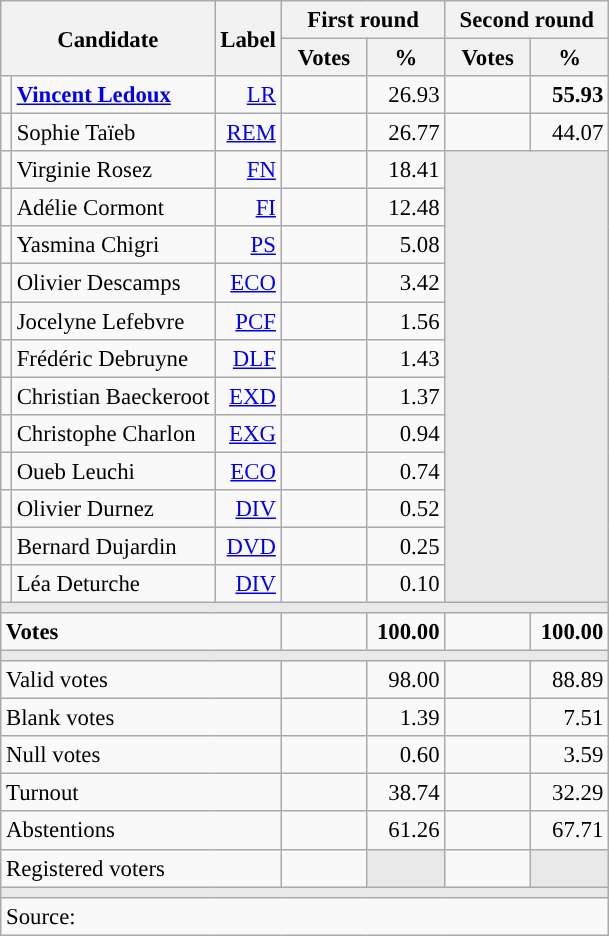<table class="wikitable" style="text-align:right;font-size:95%;">
<tr>
<th rowspan="2" colspan="2">Candidate</th>
<th rowspan="2">Label</th>
<th colspan="2">First round</th>
<th colspan="2">Second round</th>
</tr>
<tr>
<th style="width:50px;">Votes</th>
<th style="width:45px;">%</th>
<th style="width:50px;">Votes</th>
<th style="width:45px;">%</th>
</tr>
<tr>
<td style="color:inherit;background:"></td>
<td style="text-align:left;"><strong><a href='#'>Vincent Ledoux</a></strong></td>
<td><a href='#'>LR</a></td>
<td></td>
<td>26.93</td>
<td><strong></strong></td>
<td><strong>55.93</strong></td>
</tr>
<tr>
<td style="color:inherit;background:"></td>
<td style="text-align:left;">Sophie Taïeb</td>
<td><a href='#'>REM</a></td>
<td></td>
<td>26.77</td>
<td></td>
<td>44.07</td>
</tr>
<tr>
<td style="color:inherit;background:"></td>
<td style="text-align:left;">Virginie Rosez</td>
<td><a href='#'>FN</a></td>
<td></td>
<td>18.41</td>
<td colspan="2" rowspan="12" style="background:#E9E9E9;"></td>
</tr>
<tr>
<td style="color:inherit;background:"></td>
<td style="text-align:left;">Adélie Cormont</td>
<td><a href='#'>FI</a></td>
<td></td>
<td>12.48</td>
</tr>
<tr>
<td style="color:inherit;background:"></td>
<td style="text-align:left;">Yasmina Chigri</td>
<td><a href='#'>PS</a></td>
<td></td>
<td>5.08</td>
</tr>
<tr>
<td style="color:inherit;background:"></td>
<td style="text-align:left;">Olivier Descamps</td>
<td><a href='#'>ECO</a></td>
<td></td>
<td>3.42</td>
</tr>
<tr>
<td style="color:inherit;background:"></td>
<td style="text-align:left;">Jocelyne Lefebvre</td>
<td><a href='#'>PCF</a></td>
<td></td>
<td>1.56</td>
</tr>
<tr>
<td style="color:inherit;background:"></td>
<td style="text-align:left;">Frédéric Debruyne</td>
<td><a href='#'>DLF</a></td>
<td></td>
<td>1.43</td>
</tr>
<tr>
<td style="color:inherit;background:"></td>
<td style="text-align:left;">Christian Baeckeroot</td>
<td><a href='#'>EXD</a></td>
<td></td>
<td>1.37</td>
</tr>
<tr>
<td style="color:inherit;background:"></td>
<td style="text-align:left;">Christophe Charlon</td>
<td><a href='#'>EXG</a></td>
<td></td>
<td>0.94</td>
</tr>
<tr>
<td style="color:inherit;background:"></td>
<td style="text-align:left;">Oueb Leuchi</td>
<td><a href='#'>ECO</a></td>
<td></td>
<td>0.74</td>
</tr>
<tr>
<td style="color:inherit;background:"></td>
<td style="text-align:left;">Olivier Durnez</td>
<td><a href='#'>DIV</a></td>
<td></td>
<td>0.52</td>
</tr>
<tr>
<td style="color:inherit;background:"></td>
<td style="text-align:left;">Bernard Dujardin</td>
<td><a href='#'>DVD</a></td>
<td></td>
<td>0.25</td>
</tr>
<tr>
<td style="color:inherit;background:"></td>
<td style="text-align:left;">Léa Deturche</td>
<td><a href='#'>DIV</a></td>
<td></td>
<td>0.10</td>
</tr>
<tr>
<td colspan="7" style="background:#E9E9E9;"></td>
</tr>
<tr style="font-weight:bold;">
<td colspan="3" style="text-align:left;">Votes</td>
<td></td>
<td>100.00</td>
<td></td>
<td>100.00</td>
</tr>
<tr>
<td colspan="7" style="background:#E9E9E9;"></td>
</tr>
<tr>
<td colspan="3" style="text-align:left;">Valid votes</td>
<td></td>
<td>98.00</td>
<td></td>
<td>88.89</td>
</tr>
<tr>
<td colspan="3" style="text-align:left;">Blank votes</td>
<td></td>
<td>1.39</td>
<td></td>
<td>7.51</td>
</tr>
<tr>
<td colspan="3" style="text-align:left;">Null votes</td>
<td></td>
<td>0.60</td>
<td></td>
<td>3.59</td>
</tr>
<tr>
<td colspan="3" style="text-align:left;">Turnout</td>
<td></td>
<td>38.74</td>
<td></td>
<td>32.29</td>
</tr>
<tr>
<td colspan="3" style="text-align:left;">Abstentions</td>
<td></td>
<td>61.26</td>
<td></td>
<td>67.71</td>
</tr>
<tr>
<td colspan="3" style="text-align:left;">Registered voters</td>
<td></td>
<td style="background:#E9E9E9;"></td>
<td></td>
<td style="background:#E9E9E9;"></td>
</tr>
<tr>
<td colspan="7" style="background:#E9E9E9;"></td>
</tr>
<tr>
<td colspan="7" style="text-align:left;">Source: </td>
</tr>
</table>
